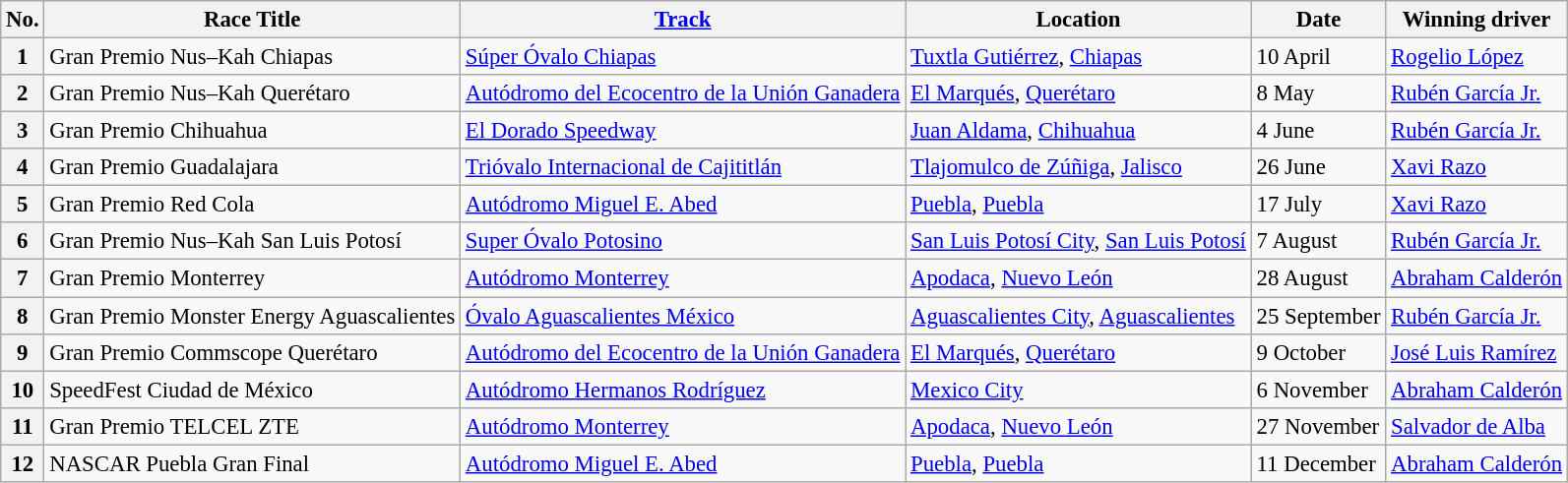<table class="wikitable" style="font-size:95%">
<tr>
<th>No.</th>
<th>Race Title</th>
<th><a href='#'>Track</a></th>
<th>Location</th>
<th>Date</th>
<th>Winning driver</th>
</tr>
<tr>
<th>1</th>
<td>Gran Premio Nus–Kah Chiapas</td>
<td><a href='#'>Súper Óvalo Chiapas</a></td>
<td><a href='#'>Tuxtla Gutiérrez</a>, <a href='#'>Chiapas</a></td>
<td>10 April</td>
<td><a href='#'>Rogelio López</a></td>
</tr>
<tr>
<th>2</th>
<td>Gran Premio Nus–Kah Querétaro</td>
<td><a href='#'>Autódromo del Ecocentro de la Unión Ganadera</a></td>
<td><a href='#'>El Marqués</a>, <a href='#'>Querétaro</a></td>
<td>8 May</td>
<td><a href='#'>Rubén García Jr.</a></td>
</tr>
<tr>
<th>3</th>
<td>Gran Premio Chihuahua</td>
<td><a href='#'>El Dorado Speedway</a></td>
<td><a href='#'>Juan Aldama</a>, <a href='#'>Chihuahua</a></td>
<td>4 June</td>
<td><a href='#'>Rubén García Jr.</a></td>
</tr>
<tr>
<th>4</th>
<td>Gran Premio Guadalajara</td>
<td><a href='#'>Trióvalo Internacional de Cajititlán</a></td>
<td><a href='#'>Tlajomulco de Zúñiga</a>, <a href='#'>Jalisco</a></td>
<td>26 June</td>
<td><a href='#'>Xavi Razo</a></td>
</tr>
<tr>
<th>5</th>
<td>Gran Premio Red Cola</td>
<td><a href='#'>Autódromo Miguel E. Abed</a></td>
<td><a href='#'>Puebla</a>, <a href='#'>Puebla</a></td>
<td>17 July</td>
<td><a href='#'>Xavi Razo</a></td>
</tr>
<tr>
<th>6</th>
<td>Gran Premio Nus–Kah San Luis Potosí</td>
<td><a href='#'>Super Óvalo Potosino</a></td>
<td><a href='#'>San Luis Potosí City</a>, <a href='#'>San Luis Potosí</a></td>
<td>7 August</td>
<td><a href='#'>Rubén García Jr.</a></td>
</tr>
<tr>
<th>7</th>
<td>Gran Premio Monterrey</td>
<td><a href='#'>Autódromo Monterrey</a></td>
<td><a href='#'>Apodaca</a>, <a href='#'>Nuevo León</a></td>
<td>28 August</td>
<td><a href='#'>Abraham Calderón</a></td>
</tr>
<tr>
<th>8</th>
<td>Gran Premio Monster Energy Aguascalientes</td>
<td><a href='#'>Óvalo Aguascalientes México</a></td>
<td><a href='#'>Aguascalientes City</a>, <a href='#'>Aguascalientes</a></td>
<td>25 September</td>
<td><a href='#'>Rubén García Jr.</a></td>
</tr>
<tr>
<th>9</th>
<td>Gran Premio Commscope Querétaro</td>
<td><a href='#'>Autódromo del Ecocentro de la Unión Ganadera</a></td>
<td><a href='#'>El Marqués</a>, <a href='#'>Querétaro</a></td>
<td>9 October</td>
<td><a href='#'>José Luis Ramírez</a></td>
</tr>
<tr>
<th>10</th>
<td>SpeedFest Ciudad de México</td>
<td><a href='#'>Autódromo Hermanos Rodríguez</a></td>
<td><a href='#'>Mexico City</a></td>
<td>6 November</td>
<td><a href='#'>Abraham Calderón</a></td>
</tr>
<tr>
<th>11</th>
<td>Gran Premio TELCEL ZTE</td>
<td><a href='#'>Autódromo Monterrey</a></td>
<td><a href='#'>Apodaca</a>, <a href='#'>Nuevo León</a></td>
<td>27 November</td>
<td><a href='#'>Salvador de Alba</a></td>
</tr>
<tr>
<th>12</th>
<td>NASCAR Puebla Gran Final</td>
<td><a href='#'>Autódromo Miguel E. Abed</a></td>
<td><a href='#'>Puebla</a>, <a href='#'>Puebla</a></td>
<td>11 December</td>
<td><a href='#'>Abraham Calderón</a></td>
</tr>
</table>
